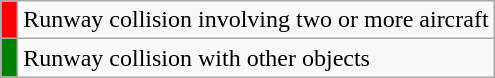<table class="wikitable">
<tr>
<td style="background:red;"> </td>
<td>Runway collision involving two or more aircraft</td>
</tr>
<tr>
<th style="background:green;"> </th>
<td>Runway collision with other objects</td>
</tr>
</table>
